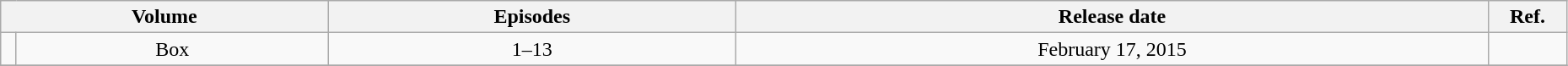<table class="wikitable" style="text-align: center; width: 98%;">
<tr>
<th colspan="2">Volume</th>
<th>Episodes</th>
<th>Release date</th>
<th width="5%">Ref.</th>
</tr>
<tr>
<td width="1%"></td>
<td>Box</td>
<td>1–13</td>
<td>February 17, 2015</td>
<td></td>
</tr>
<tr>
</tr>
</table>
